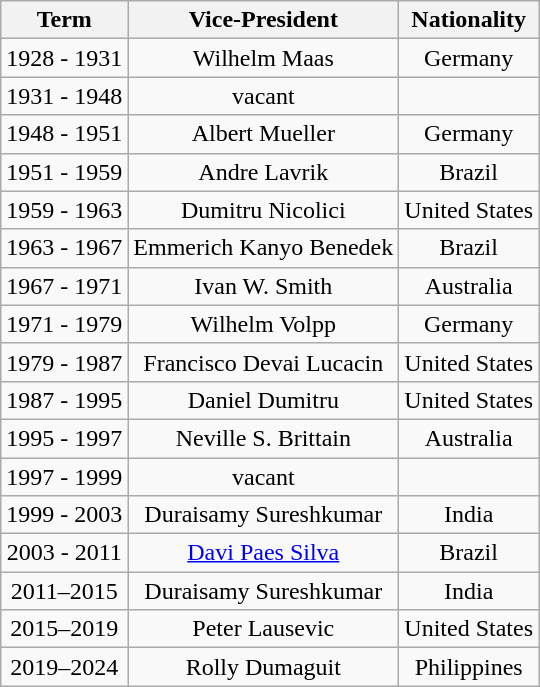<table class="wikitable" style="text-align:center">
<tr>
<th>Term</th>
<th>Vice-President</th>
<th>Nationality</th>
</tr>
<tr>
<td>1928 - 1931</td>
<td>Wilhelm Maas</td>
<td>Germany</td>
</tr>
<tr>
<td>1931 - 1948</td>
<td>vacant</td>
<td></td>
</tr>
<tr>
<td>1948 - 1951</td>
<td>Albert Mueller</td>
<td>Germany</td>
</tr>
<tr>
<td>1951 - 1959</td>
<td>Andre Lavrik</td>
<td>Brazil</td>
</tr>
<tr>
<td>1959 - 1963</td>
<td>Dumitru Nicolici</td>
<td>United States</td>
</tr>
<tr>
<td>1963 - 1967</td>
<td>Emmerich Kanyo Benedek</td>
<td>Brazil</td>
</tr>
<tr>
<td>1967 - 1971</td>
<td>Ivan W. Smith</td>
<td>Australia</td>
</tr>
<tr>
<td>1971 - 1979</td>
<td>Wilhelm Volpp</td>
<td>Germany</td>
</tr>
<tr>
<td>1979 - 1987</td>
<td>Francisco Devai Lucacin</td>
<td>United States</td>
</tr>
<tr>
<td>1987 - 1995</td>
<td>Daniel Dumitru</td>
<td>United States</td>
</tr>
<tr>
<td>1995 - 1997</td>
<td>Neville S. Brittain</td>
<td>Australia</td>
</tr>
<tr>
<td>1997 - 1999</td>
<td>vacant</td>
<td></td>
</tr>
<tr>
<td>1999 - 2003</td>
<td>Duraisamy Sureshkumar</td>
<td>India</td>
</tr>
<tr>
<td>2003 - 2011</td>
<td><a href='#'>Davi Paes Silva</a></td>
<td>Brazil</td>
</tr>
<tr>
<td>2011–2015</td>
<td>Duraisamy Sureshkumar</td>
<td>India</td>
</tr>
<tr>
<td>2015–2019</td>
<td>Peter Lausevic</td>
<td>United States</td>
</tr>
<tr>
<td>2019–2024</td>
<td>Rolly Dumaguit</td>
<td>Philippines</td>
</tr>
</table>
